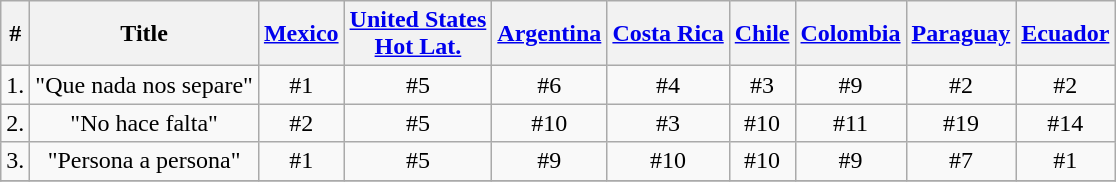<table class="wikitable">
<tr>
<th>#</th>
<th>Title</th>
<th><a href='#'>Mexico</a></th>
<th><a href='#'>United States</a><br><a href='#'>Hot Lat.</a></th>
<th><a href='#'>Argentina</a></th>
<th><a href='#'>Costa Rica</a></th>
<th><a href='#'>Chile</a></th>
<th><a href='#'>Colombia</a></th>
<th><a href='#'>Paraguay</a></th>
<th><a href='#'>Ecuador</a></th>
</tr>
<tr>
<td>1.</td>
<td align="center">"Que nada nos separe"</td>
<td align="center">#1</td>
<td align="center">#5 <small></small></td>
<td align="center">#6</td>
<td align="center">#4</td>
<td align="center">#3</td>
<td align="center">#9</td>
<td align="center">#2</td>
<td align="center">#2</td>
</tr>
<tr>
<td>2.</td>
<td align="center">"No hace falta"</td>
<td align="center">#2</td>
<td align="center">#5<small></small></td>
<td align="center">#10</td>
<td align="center">#3</td>
<td align="center">#10</td>
<td align="center">#11</td>
<td align="center">#19</td>
<td align="center">#14</td>
</tr>
<tr>
<td>3.</td>
<td align="center">"Persona a persona"</td>
<td align="center">#1</td>
<td align="center">#5<small></small></td>
<td align="center">#9</td>
<td align="center">#10</td>
<td align="center">#10</td>
<td align="center">#9</td>
<td align="center">#7</td>
<td align="center">#1</td>
</tr>
<tr>
</tr>
</table>
